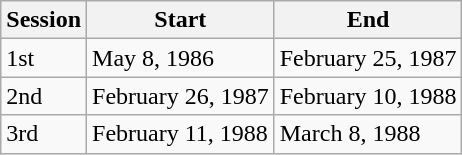<table class="wikitable">
<tr>
<th>Session</th>
<th>Start</th>
<th>End</th>
</tr>
<tr>
<td>1st</td>
<td>May 8, 1986</td>
<td>February 25, 1987</td>
</tr>
<tr>
<td>2nd</td>
<td>February 26, 1987</td>
<td>February 10, 1988</td>
</tr>
<tr>
<td>3rd</td>
<td>February 11, 1988</td>
<td>March 8, 1988</td>
</tr>
</table>
